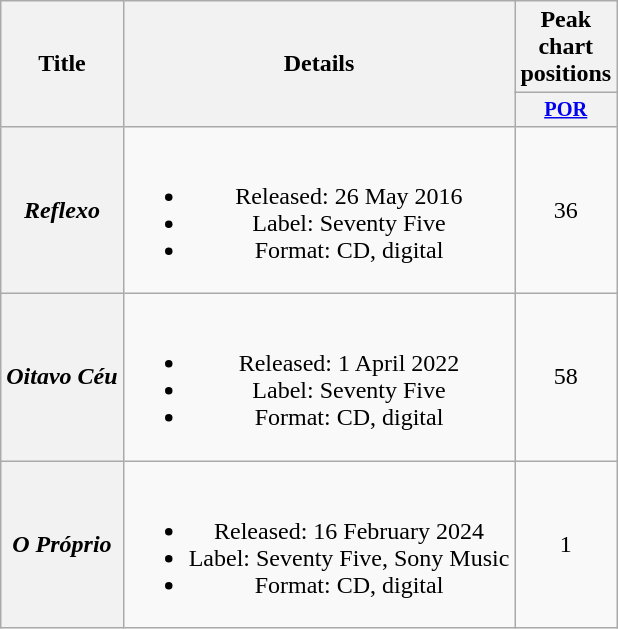<table class="wikitable plainrowheaders" style="text-align:center;">
<tr>
<th scope="col" rowspan="2">Title</th>
<th scope="col" rowspan="2">Details</th>
<th scope="col" colspan="1">Peak chart positions</th>
</tr>
<tr>
<th scope="col" style="width:3em;font-size:85%;"><a href='#'>POR</a><br></th>
</tr>
<tr>
<th scope="row"><em>Reflexo</em></th>
<td><br><ul><li>Released: 26 May 2016</li><li>Label: Seventy Five</li><li>Format: CD, digital</li></ul></td>
<td>36</td>
</tr>
<tr>
<th scope="row"><em>Oitavo Céu</em></th>
<td><br><ul><li>Released: 1 April 2022 </li><li>Label: Seventy Five</li><li>Format: CD, digital</li></ul></td>
<td>58</td>
</tr>
<tr>
<th scope="row"><em>O Próprio</em></th>
<td><br><ul><li>Released: 16 February 2024 </li><li>Label: Seventy Five, Sony Music</li><li>Format: CD, digital</li></ul></td>
<td>1</td>
</tr>
</table>
